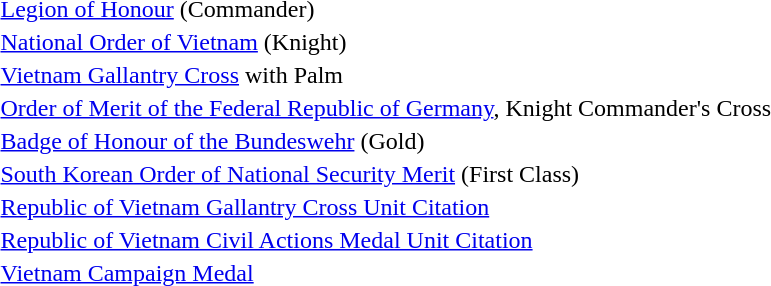<table>
<tr>
<td></td>
<td><a href='#'>Legion of Honour</a> (Commander)</td>
</tr>
<tr>
<td></td>
<td><a href='#'>National Order of Vietnam</a> (Knight)</td>
</tr>
<tr>
<td></td>
<td><a href='#'>Vietnam Gallantry Cross</a> with Palm</td>
</tr>
<tr>
<td></td>
<td><a href='#'>Order of Merit of the Federal Republic of Germany</a>, Knight Commander's Cross</td>
</tr>
<tr>
<td></td>
<td><a href='#'>Badge of Honour of the Bundeswehr</a> (Gold)</td>
</tr>
<tr>
<td></td>
<td><a href='#'>South Korean Order of National Security Merit</a> (First Class)</td>
</tr>
<tr>
<td></td>
<td><a href='#'>Republic of Vietnam Gallantry Cross Unit Citation</a></td>
</tr>
<tr>
<td></td>
<td><a href='#'>Republic of Vietnam Civil Actions Medal Unit Citation</a></td>
</tr>
<tr>
<td></td>
<td><a href='#'>Vietnam Campaign Medal</a></td>
</tr>
</table>
